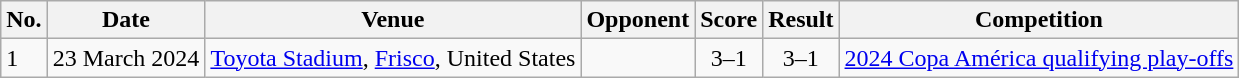<table class="wikitable sortable">
<tr>
<th>No.</th>
<th>Date</th>
<th>Venue</th>
<th>Opponent</th>
<th>Score</th>
<th>Result</th>
<th>Competition</th>
</tr>
<tr>
<td>1</td>
<td>23 March 2024</td>
<td><a href='#'>Toyota Stadium</a>, <a href='#'>Frisco</a>, United States</td>
<td></td>
<td align=center>3–1</td>
<td align=center>3–1</td>
<td><a href='#'>2024 Copa América qualifying play-offs</a></td>
</tr>
</table>
